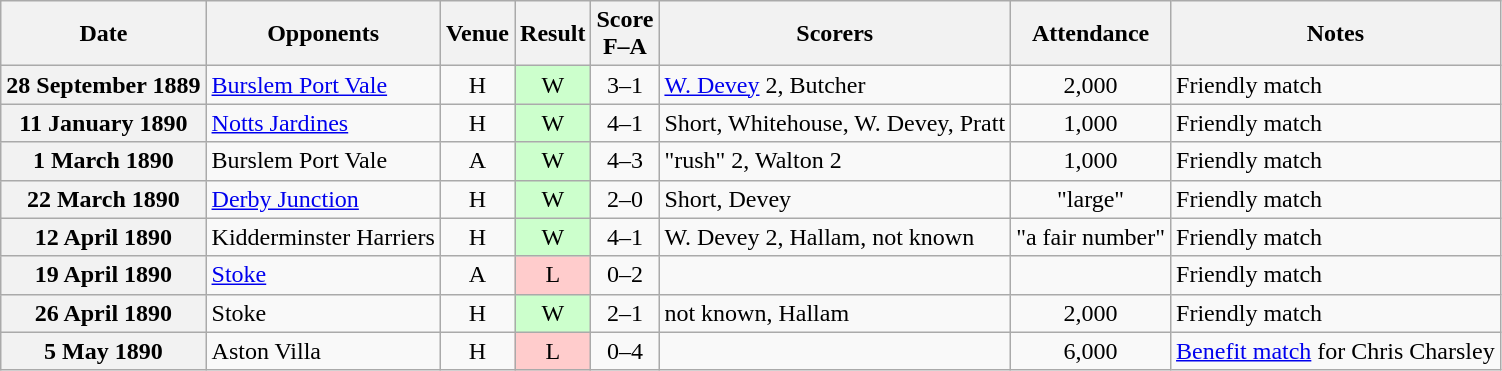<table class="wikitable plainrowheaders" style="text-align:center">
<tr>
<th scope="col">Date</th>
<th scope="col">Opponents</th>
<th scope="col">Venue</th>
<th scope="col">Result</th>
<th scope="col">Score<br>F–A</th>
<th scope="col">Scorers</th>
<th scope="col">Attendance</th>
<th scope="col">Notes</th>
</tr>
<tr>
<th scope="row">28 September 1889</th>
<td style="text-align:left"><a href='#'>Burslem Port Vale</a></td>
<td>H</td>
<td style="background:#cfc">W</td>
<td>3–1</td>
<td style="text-align:left"><a href='#'>W. Devey</a> 2, Butcher</td>
<td>2,000</td>
<td style="text-align:left">Friendly match</td>
</tr>
<tr>
<th scope="row">11 January 1890</th>
<td style="text-align:left"><a href='#'>Notts Jardines</a></td>
<td>H</td>
<td style="background:#cfc">W</td>
<td>4–1</td>
<td style="text-align:left">Short, Whitehouse, W. Devey, Pratt</td>
<td>1,000</td>
<td style="text-align:left">Friendly match</td>
</tr>
<tr>
<th scope="row">1 March 1890</th>
<td style="text-align:left">Burslem Port Vale</td>
<td>A</td>
<td style="background:#cfc">W</td>
<td>4–3</td>
<td style="text-align:left">"rush" 2, Walton 2</td>
<td>1,000</td>
<td style="text-align:left">Friendly match</td>
</tr>
<tr>
<th scope="row">22 March 1890</th>
<td style="text-align:left"><a href='#'>Derby Junction</a></td>
<td>H</td>
<td style="background:#cfc">W</td>
<td>2–0</td>
<td style="text-align:left">Short, Devey</td>
<td>"large"</td>
<td style="text-align:left">Friendly match</td>
</tr>
<tr>
<th scope="row">12 April 1890</th>
<td style="text-align:left">Kidderminster Harriers</td>
<td>H</td>
<td style="background:#cfc">W</td>
<td>4–1</td>
<td style="text-align:left">W. Devey 2, Hallam, not known</td>
<td>"a fair number"</td>
<td style="text-align:left">Friendly match</td>
</tr>
<tr>
<th scope="row">19 April 1890</th>
<td style="text-align:left"><a href='#'>Stoke</a></td>
<td>A</td>
<td style="background:#fcc">L</td>
<td>0–2</td>
<td></td>
<td></td>
<td style="text-align:left">Friendly match</td>
</tr>
<tr>
<th scope="row">26 April 1890</th>
<td style="text-align:left">Stoke</td>
<td>H</td>
<td style="background:#cfc">W</td>
<td>2–1</td>
<td style="text-align:left">not known, Hallam</td>
<td>2,000</td>
<td style="text-align:left">Friendly match</td>
</tr>
<tr>
<th scope="row">5 May 1890</th>
<td style="text-align:left">Aston Villa</td>
<td>H</td>
<td style="background:#fcc">L</td>
<td>0–4</td>
<td></td>
<td>6,000</td>
<td style="text-align:left"><a href='#'>Benefit match</a> for Chris Charsley</td>
</tr>
</table>
